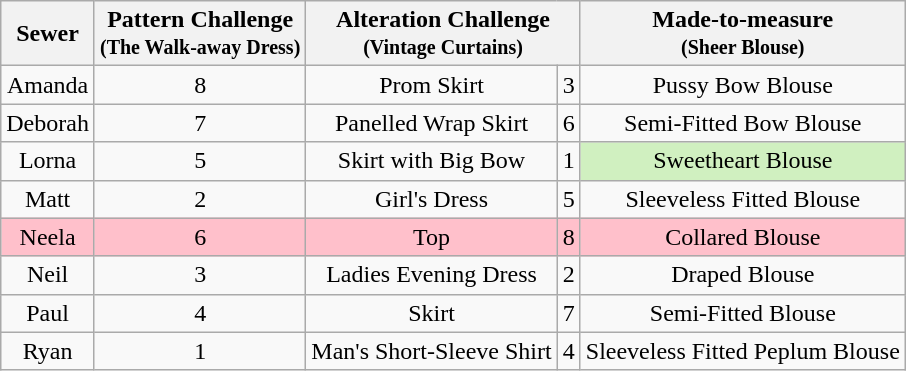<table class="wikitable" style="text-align:center;">
<tr>
<th>Sewer</th>
<th>Pattern Challenge<br><small>(The Walk-away Dress)</small></th>
<th Colspan=2>Alteration Challenge<br><small>(Vintage Curtains)</small></th>
<th>Made-to-measure<br><small>(Sheer Blouse)</small></th>
</tr>
<tr>
<td>Amanda</td>
<td>8</td>
<td>Prom Skirt</td>
<td>3</td>
<td>Pussy Bow Blouse</td>
</tr>
<tr>
<td>Deborah</td>
<td>7</td>
<td>Panelled Wrap Skirt</td>
<td>6</td>
<td>Semi-Fitted Bow Blouse</td>
</tr>
<tr>
<td>Lorna</td>
<td>5</td>
<td>Skirt with Big Bow</td>
<td>1</td>
<td style="background:#d0f0c0">Sweetheart Blouse</td>
</tr>
<tr>
<td>Matt</td>
<td>2</td>
<td>Girl's Dress</td>
<td>5</td>
<td>Sleeveless Fitted Blouse</td>
</tr>
<tr style="background:Pink">
<td>Neela</td>
<td>6</td>
<td>Top</td>
<td>8</td>
<td>Collared Blouse</td>
</tr>
<tr>
<td>Neil</td>
<td>3</td>
<td>Ladies Evening Dress</td>
<td>2</td>
<td>Draped Blouse</td>
</tr>
<tr>
<td>Paul</td>
<td>4</td>
<td>Skirt</td>
<td>7</td>
<td>Semi-Fitted Blouse</td>
</tr>
<tr>
<td>Ryan</td>
<td>1</td>
<td>Man's Short-Sleeve Shirt</td>
<td>4</td>
<td>Sleeveless Fitted Peplum Blouse</td>
</tr>
</table>
